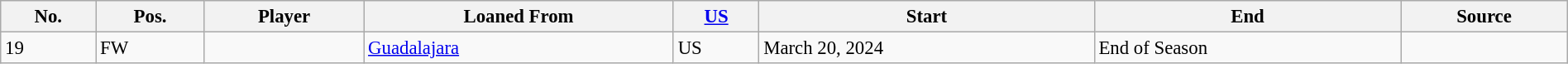<table class="wikitable sortable" style="width:100%; text-align:center; font-size:95%; text-align:left;">
<tr>
<th>No.</th>
<th>Pos.</th>
<th>Player</th>
<th>Loaned From</th>
<th><a href='#'>US</a></th>
<th>Start</th>
<th>End</th>
<th>Source</th>
</tr>
<tr>
<td>19</td>
<td>FW</td>
<td></td>
<td> <a href='#'>Guadalajara</a></td>
<td>US</td>
<td>March 20, 2024</td>
<td>End of Season</td>
<td></td>
</tr>
</table>
